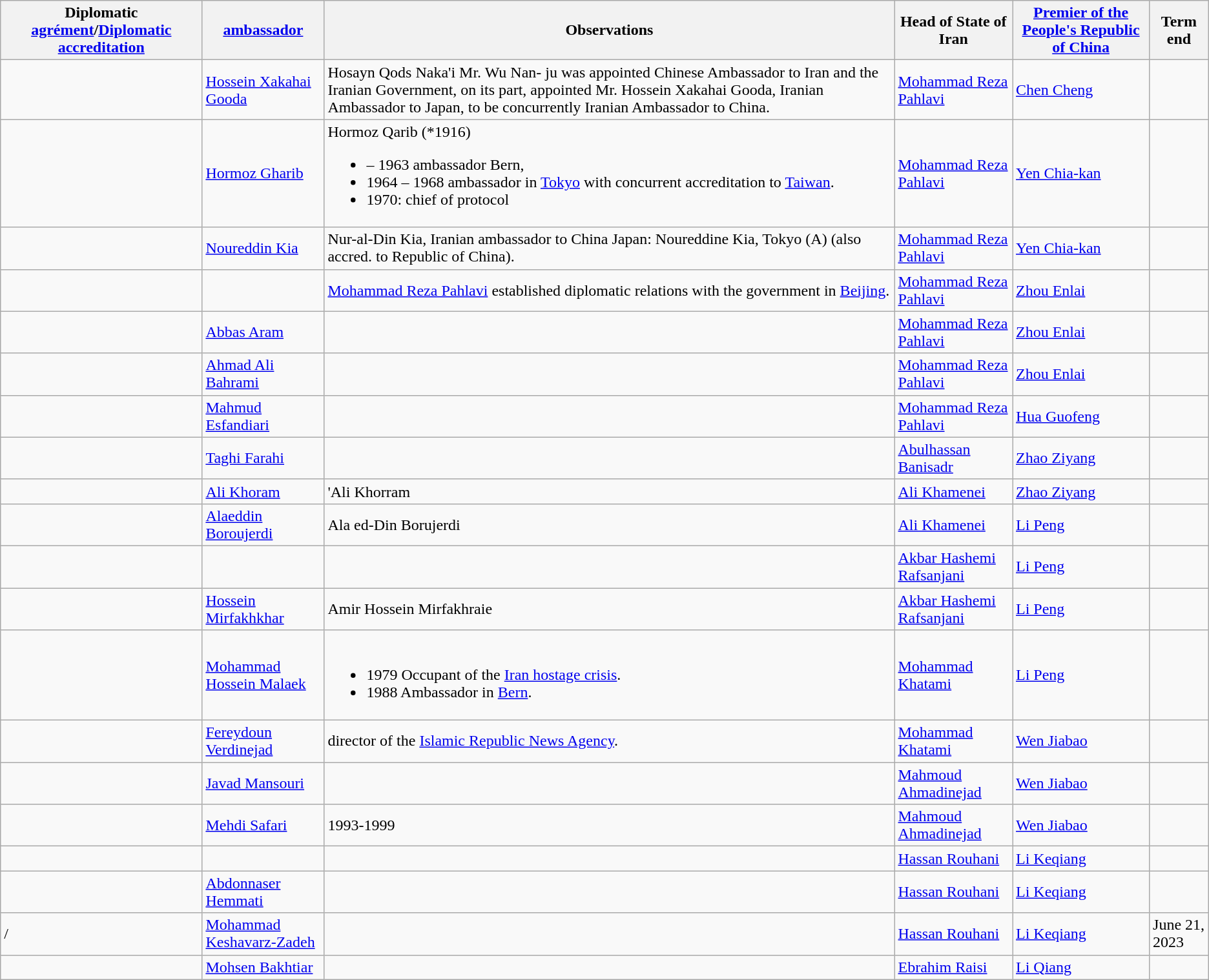<table class="wikitable sortable">
<tr>
<th>Diplomatic <a href='#'>agrément</a>/<a href='#'>Diplomatic accreditation</a></th>
<th><a href='#'>ambassador</a></th>
<th>Observations</th>
<th>Head of State of Iran</th>
<th><a href='#'>Premier of the People's Republic of China</a></th>
<th>Term end</th>
</tr>
<tr>
<td></td>
<td><a href='#'>Hossein Xakahai Gooda</a></td>
<td>Hosayn Qods Naka'i Mr. Wu Nan- ju was appointed Chinese Ambassador to Iran and the Iranian Government, on its part, appointed Mr. Hossein Xakahai Gooda, Iranian Ambassador to Japan, to be concurrently Iranian Ambassador to China.</td>
<td><a href='#'>Mohammad Reza Pahlavi</a></td>
<td><a href='#'>Chen Cheng</a></td>
<td></td>
</tr>
<tr>
<td></td>
<td><a href='#'>Hormoz Gharib</a></td>
<td>Hormoz Qarib (*1916)<br><ul><li> – 1963 ambassador Bern,</li><li>1964 – 1968 ambassador in <a href='#'>Tokyo</a> with concurrent accreditation to <a href='#'>Taiwan</a>.</li><li>1970: chief of protocol</li></ul></td>
<td><a href='#'>Mohammad Reza Pahlavi</a></td>
<td><a href='#'>Yen Chia-kan</a></td>
<td></td>
</tr>
<tr>
<td></td>
<td><a href='#'>Noureddin Kia</a></td>
<td>Nur-al-Din Kia, Iranian ambassador to China Japan: Noureddine Kia, Tokyo (A) (also accred. to Republic of China).</td>
<td><a href='#'>Mohammad Reza Pahlavi</a></td>
<td><a href='#'>Yen Chia-kan</a></td>
<td></td>
</tr>
<tr>
<td></td>
<td></td>
<td><a href='#'>Mohammad Reza Pahlavi</a> established diplomatic relations with the government in <a href='#'>Beijing</a>.</td>
<td><a href='#'>Mohammad Reza Pahlavi</a></td>
<td><a href='#'>Zhou Enlai</a></td>
<td></td>
</tr>
<tr>
<td></td>
<td><a href='#'>Abbas Aram</a></td>
<td></td>
<td><a href='#'>Mohammad Reza Pahlavi</a></td>
<td><a href='#'>Zhou Enlai</a></td>
<td></td>
</tr>
<tr>
<td></td>
<td><a href='#'>Ahmad Ali Bahrami</a></td>
<td></td>
<td><a href='#'>Mohammad Reza Pahlavi</a></td>
<td><a href='#'>Zhou Enlai</a></td>
<td></td>
</tr>
<tr>
<td></td>
<td><a href='#'>Mahmud Esfandiari</a></td>
<td></td>
<td><a href='#'>Mohammad Reza Pahlavi</a></td>
<td><a href='#'>Hua Guofeng</a></td>
<td></td>
</tr>
<tr>
<td></td>
<td><a href='#'>Taghi Farahi</a></td>
<td></td>
<td><a href='#'>Abulhassan Banisadr</a></td>
<td><a href='#'>Zhao Ziyang</a></td>
<td></td>
</tr>
<tr>
<td></td>
<td><a href='#'>Ali Khoram</a></td>
<td>'Ali Khorram</td>
<td><a href='#'>Ali Khamenei</a></td>
<td><a href='#'>Zhao Ziyang</a></td>
<td></td>
</tr>
<tr>
<td></td>
<td><a href='#'>Alaeddin Boroujerdi</a></td>
<td>Ala ed-Din Borujerdi</td>
<td><a href='#'>Ali Khamenei</a></td>
<td><a href='#'>Li Peng</a></td>
<td></td>
</tr>
<tr>
<td></td>
<td></td>
<td></td>
<td><a href='#'>Akbar Hashemi Rafsanjani</a></td>
<td><a href='#'>Li Peng</a></td>
<td></td>
</tr>
<tr>
<td></td>
<td><a href='#'>Hossein Mirfakhkhar</a></td>
<td>Amir Hossein Mirfakhraie</td>
<td><a href='#'>Akbar Hashemi Rafsanjani</a></td>
<td><a href='#'>Li Peng</a></td>
<td></td>
</tr>
<tr>
<td></td>
<td><a href='#'>Mohammad Hossein Malaek</a></td>
<td><br><ul><li>1979 Occupant of the <a href='#'>Iran hostage crisis</a>.</li><li>1988 Ambassador in <a href='#'>Bern</a>.</li></ul></td>
<td><a href='#'>Mohammad Khatami</a></td>
<td><a href='#'>Li Peng</a></td>
<td></td>
</tr>
<tr>
<td></td>
<td><a href='#'>Fereydoun Verdinejad</a></td>
<td>director of the <a href='#'>Islamic Republic News Agency</a>.</td>
<td><a href='#'>Mohammad Khatami</a></td>
<td><a href='#'>Wen Jiabao</a></td>
<td></td>
</tr>
<tr>
<td></td>
<td><a href='#'>Javad Mansouri</a></td>
<td></td>
<td><a href='#'>Mahmoud Ahmadinejad</a></td>
<td><a href='#'>Wen Jiabao</a></td>
<td></td>
</tr>
<tr>
<td></td>
<td><a href='#'>Mehdi Safari</a></td>
<td>1993-1999 </td>
<td><a href='#'>Mahmoud Ahmadinejad</a></td>
<td><a href='#'>Wen Jiabao</a></td>
<td></td>
</tr>
<tr>
<td></td>
<td></td>
<td></td>
<td><a href='#'>Hassan Rouhani</a></td>
<td><a href='#'>Li Keqiang</a></td>
<td></td>
</tr>
<tr>
<td></td>
<td><a href='#'>Abdonnaser Hemmati</a></td>
<td></td>
<td><a href='#'>Hassan Rouhani</a></td>
<td><a href='#'>Li Keqiang</a></td>
<td></td>
</tr>
<tr>
<td>/</td>
<td><a href='#'>Mohammad Keshavarz-Zadeh</a></td>
<td></td>
<td><a href='#'>Hassan Rouhani</a></td>
<td><a href='#'>Li Keqiang</a></td>
<td>June 21, 2023</td>
</tr>
<tr>
<td></td>
<td><a href='#'>Mohsen Bakhtiar</a></td>
<td></td>
<td><a href='#'>Ebrahim Raisi</a></td>
<td><a href='#'>Li Qiang</a></td>
<td></td>
</tr>
</table>
